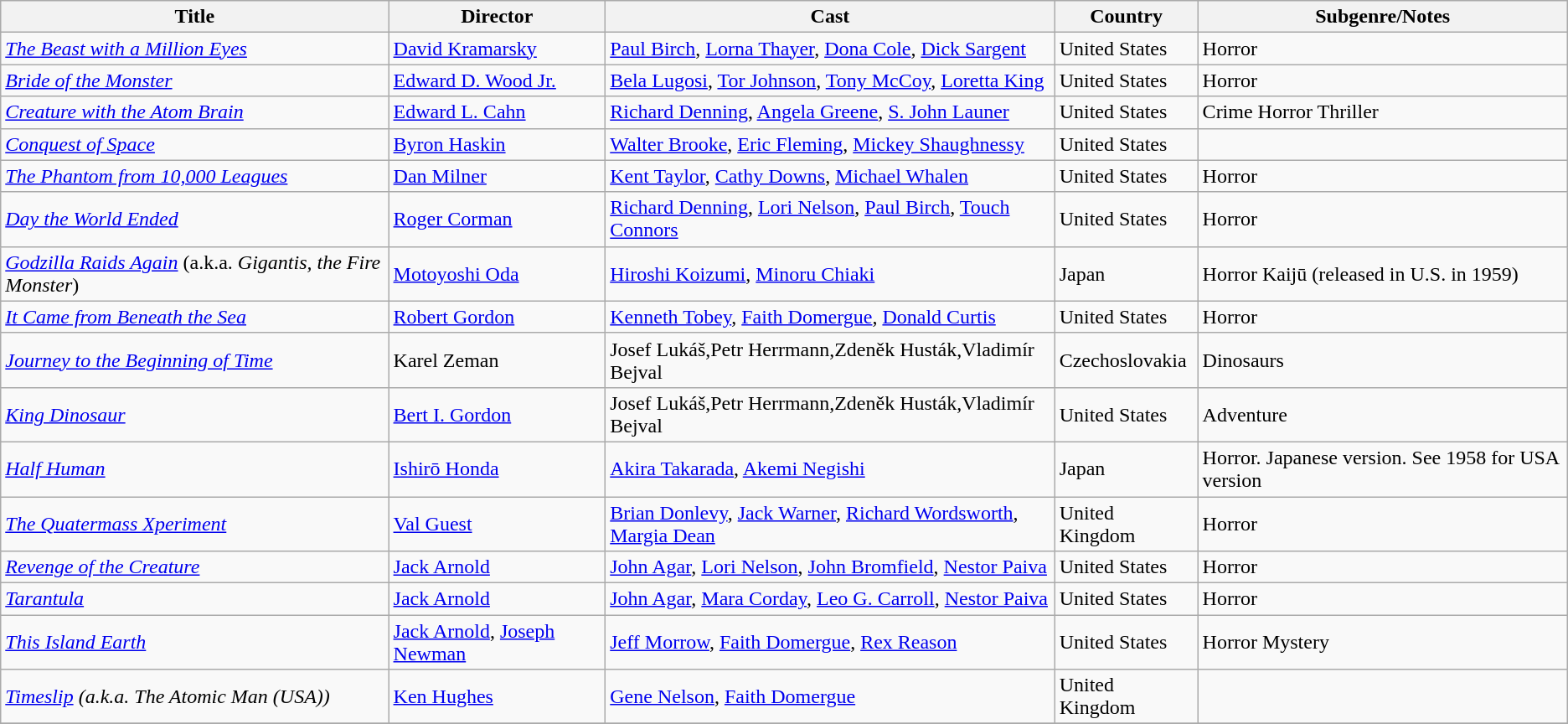<table class="wikitable sortable">
<tr>
<th scope="col">Title</th>
<th scope="col">Director</th>
<th scope="col" class="unsortable">Cast</th>
<th scope="col">Country</th>
<th scope="col">Subgenre/Notes</th>
</tr>
<tr>
<td><em><a href='#'>The Beast with a Million Eyes</a></em></td>
<td><a href='#'>David Kramarsky</a></td>
<td><a href='#'>Paul Birch</a>, <a href='#'>Lorna Thayer</a>, <a href='#'>Dona Cole</a>, <a href='#'>Dick Sargent</a></td>
<td>United States</td>
<td>Horror  </td>
</tr>
<tr>
<td><em><a href='#'>Bride of the Monster</a></em></td>
<td><a href='#'>Edward D. Wood Jr.</a></td>
<td><a href='#'>Bela Lugosi</a>, <a href='#'>Tor Johnson</a>, <a href='#'>Tony McCoy</a>, <a href='#'>Loretta King</a></td>
<td>United States</td>
<td>Horror</td>
</tr>
<tr>
<td><em><a href='#'>Creature with the Atom Brain</a></em></td>
<td><a href='#'>Edward L. Cahn</a></td>
<td><a href='#'>Richard Denning</a>, <a href='#'>Angela Greene</a>, <a href='#'>S. John Launer</a></td>
<td>United States</td>
<td>Crime Horror Thriller  </td>
</tr>
<tr>
<td><em><a href='#'>Conquest of Space</a></em></td>
<td><a href='#'>Byron Haskin</a></td>
<td><a href='#'>Walter Brooke</a>, <a href='#'>Eric Fleming</a>, <a href='#'>Mickey Shaughnessy</a></td>
<td>United States</td>
<td></td>
</tr>
<tr>
<td><em><a href='#'>The Phantom from 10,000 Leagues</a></em></td>
<td><a href='#'>Dan Milner</a></td>
<td><a href='#'>Kent Taylor</a>, <a href='#'>Cathy Downs</a>, <a href='#'>Michael Whalen</a></td>
<td>United States</td>
<td>Horror</td>
</tr>
<tr>
<td><em><a href='#'>Day the World Ended</a></em></td>
<td><a href='#'>Roger Corman</a></td>
<td><a href='#'>Richard Denning</a>, <a href='#'>Lori Nelson</a>, <a href='#'>Paul Birch</a>, <a href='#'>Touch Connors</a></td>
<td>United States</td>
<td>Horror</td>
</tr>
<tr>
<td><em><a href='#'>Godzilla Raids Again</a></em> (a.k.a. <em>Gigantis, the Fire Monster</em>)</td>
<td><a href='#'>Motoyoshi Oda</a></td>
<td><a href='#'>Hiroshi Koizumi</a>, <a href='#'>Minoru Chiaki</a></td>
<td>Japan</td>
<td>Horror Kaijū (released in U.S. in 1959)</td>
</tr>
<tr>
<td><em><a href='#'>It Came from Beneath the Sea</a></em></td>
<td><a href='#'>Robert Gordon</a></td>
<td><a href='#'>Kenneth Tobey</a>, <a href='#'>Faith Domergue</a>, <a href='#'>Donald Curtis</a></td>
<td>United States</td>
<td>Horror</td>
</tr>
<tr>
<td><em><a href='#'>Journey to the Beginning of Time</a></em></td>
<td>Karel Zeman</td>
<td>Josef Lukáš,Petr Herrmann,Zdeněk Husták,Vladimír Bejval</td>
<td>Czechoslovakia</td>
<td>Dinosaurs</td>
</tr>
<tr>
<td><em><a href='#'>King Dinosaur</a></em></td>
<td><a href='#'>Bert I. Gordon</a></td>
<td>Josef Lukáš,Petr Herrmann,Zdeněk Husták,Vladimír Bejval</td>
<td>United States</td>
<td>Adventure  </td>
</tr>
<tr>
<td><em><a href='#'>Half Human</a></em></td>
<td><a href='#'>Ishirō Honda</a></td>
<td><a href='#'>Akira Takarada</a>, <a href='#'>Akemi Negishi</a></td>
<td>Japan</td>
<td>Horror. Japanese version. See 1958 for USA version</td>
</tr>
<tr>
<td><em><a href='#'>The Quatermass Xperiment</a></em></td>
<td><a href='#'>Val Guest</a></td>
<td><a href='#'>Brian Donlevy</a>, <a href='#'>Jack Warner</a>, <a href='#'>Richard Wordsworth</a>, <a href='#'>Margia Dean</a></td>
<td>United Kingdom</td>
<td>Horror  </td>
</tr>
<tr>
<td><em><a href='#'>Revenge of the Creature</a></em></td>
<td><a href='#'>Jack Arnold</a></td>
<td><a href='#'>John Agar</a>, <a href='#'>Lori Nelson</a>, <a href='#'>John Bromfield</a>, <a href='#'>Nestor Paiva</a></td>
<td>United States</td>
<td>Horror</td>
</tr>
<tr>
<td><em><a href='#'>Tarantula</a></em></td>
<td><a href='#'>Jack Arnold</a></td>
<td><a href='#'>John Agar</a>, <a href='#'>Mara Corday</a>, <a href='#'>Leo G. Carroll</a>, <a href='#'>Nestor Paiva</a></td>
<td>United States</td>
<td>Horror</td>
</tr>
<tr>
<td><em><a href='#'>This Island Earth</a></em></td>
<td><a href='#'>Jack Arnold</a>, <a href='#'>Joseph Newman</a></td>
<td><a href='#'>Jeff Morrow</a>, <a href='#'>Faith Domergue</a>, <a href='#'>Rex Reason</a></td>
<td>United States</td>
<td>Horror Mystery</td>
</tr>
<tr>
<td><em><a href='#'>Timeslip</a> (a.k.a. The Atomic Man (USA))</em></td>
<td><a href='#'>Ken Hughes</a></td>
<td><a href='#'>Gene Nelson</a>, <a href='#'>Faith Domergue</a></td>
<td>United Kingdom</td>
<td></td>
</tr>
<tr>
</tr>
</table>
